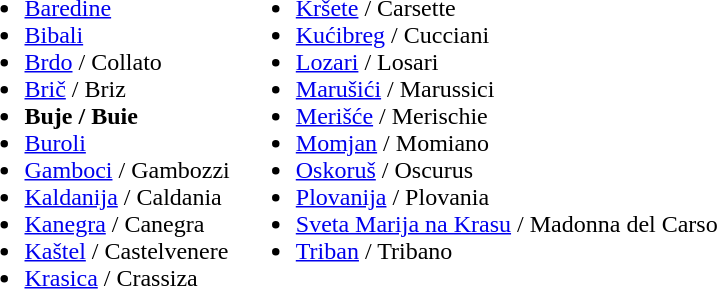<table>
<tr valign="top">
<td><br><ul><li><a href='#'>Baredine</a></li><li><a href='#'>Bibali</a></li><li><a href='#'>Brdo</a> / Collato</li><li><a href='#'>Brič</a> / Briz</li><li><strong>Buje / Buie</strong></li><li><a href='#'>Buroli</a></li><li><a href='#'>Gamboci</a> / Gambozzi</li><li><a href='#'>Kaldanija</a> / Caldania</li><li><a href='#'>Kanegra</a> / Canegra</li><li><a href='#'>Kaštel</a> / Castelvenere</li><li><a href='#'>Krasica</a> / Crassiza</li></ul></td>
<td><br><ul><li><a href='#'>Kršete</a> / Carsette</li><li><a href='#'>Kućibreg</a> / Cucciani</li><li><a href='#'>Lozari</a> / Losari</li><li><a href='#'>Marušići</a> / Marussici</li><li><a href='#'>Merišće</a> / Merischie</li><li><a href='#'>Momjan</a> / Momiano</li><li><a href='#'>Oskoruš</a> / Oscurus</li><li><a href='#'>Plovanija</a> / Plovania</li><li><a href='#'>Sveta Marija na Krasu</a> / Madonna del Carso</li><li><a href='#'>Triban</a> / Tribano</li></ul></td>
</tr>
</table>
